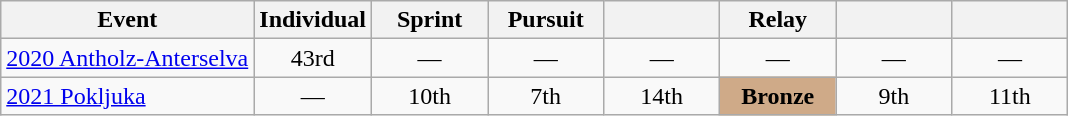<table class="wikitable" style="text-align: center;">
<tr ">
<th>Event</th>
<th style="width:70px;">Individual</th>
<th style="width:70px;">Sprint</th>
<th style="width:70px;">Pursuit</th>
<th style="width:70px;"></th>
<th style="width:70px;">Relay</th>
<th style="width:70px;"></th>
<th style="width:70px;"></th>
</tr>
<tr>
<td align=left> <a href='#'>2020 Antholz-Anterselva</a></td>
<td>43rd</td>
<td>—</td>
<td>—</td>
<td>—</td>
<td>—</td>
<td>—</td>
<td>—</td>
</tr>
<tr>
<td align=left> <a href='#'>2021 Pokljuka</a></td>
<td>—</td>
<td>10th</td>
<td>7th</td>
<td>14th</td>
<td style="background:#cfaa88;"><strong>Bronze</strong></td>
<td>9th</td>
<td>11th</td>
</tr>
</table>
